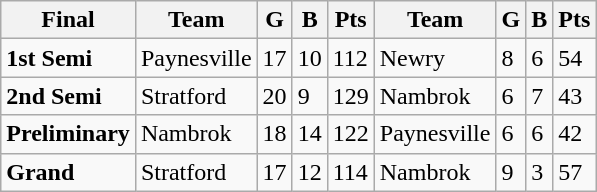<table class="wikitable">
<tr>
<th>Final</th>
<th>Team</th>
<th>G</th>
<th>B</th>
<th>Pts</th>
<th>Team</th>
<th>G</th>
<th>B</th>
<th>Pts</th>
</tr>
<tr>
<td><strong>1st Semi</strong></td>
<td>Paynesville</td>
<td>17</td>
<td>10</td>
<td>112</td>
<td>Newry</td>
<td>8</td>
<td>6</td>
<td>54</td>
</tr>
<tr>
<td><strong>2nd Semi</strong></td>
<td>Stratford</td>
<td>20</td>
<td>9</td>
<td>129</td>
<td>Nambrok</td>
<td>6</td>
<td>7</td>
<td>43</td>
</tr>
<tr>
<td><strong>Preliminary</strong></td>
<td>Nambrok</td>
<td>18</td>
<td>14</td>
<td>122</td>
<td>Paynesville</td>
<td>6</td>
<td>6</td>
<td>42</td>
</tr>
<tr>
<td><strong>Grand</strong></td>
<td>Stratford</td>
<td>17</td>
<td>12</td>
<td>114</td>
<td>Nambrok</td>
<td>9</td>
<td>3</td>
<td>57</td>
</tr>
</table>
